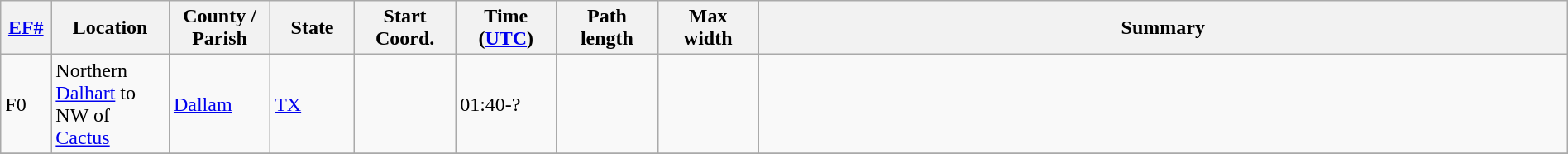<table class="wikitable sortable" style="width:100%;">
<tr>
<th scope="col"  style="width:3%; text-align:center;"><a href='#'>EF#</a></th>
<th scope="col"  style="width:7%; text-align:center;" class="unsortable">Location</th>
<th scope="col"  style="width:6%; text-align:center;" class="unsortable">County / Parish</th>
<th scope="col"  style="width:5%; text-align:center;">State</th>
<th scope="col"  style="width:6%; text-align:center;">Start Coord.</th>
<th scope="col"  style="width:6%; text-align:center;">Time (<a href='#'>UTC</a>)</th>
<th scope="col"  style="width:6%; text-align:center;">Path length</th>
<th scope="col"  style="width:6%; text-align:center;">Max width</th>
<th scope="col" class="unsortable" style="width:48%; text-align:center;">Summary</th>
</tr>
<tr>
<td bgcolor=>F0</td>
<td>Northern <a href='#'>Dalhart</a> to NW of <a href='#'>Cactus</a></td>
<td><a href='#'>Dallam</a></td>
<td><a href='#'>TX</a></td>
<td></td>
<td>01:40-?</td>
<td></td>
<td></td>
<td></td>
</tr>
<tr>
</tr>
</table>
